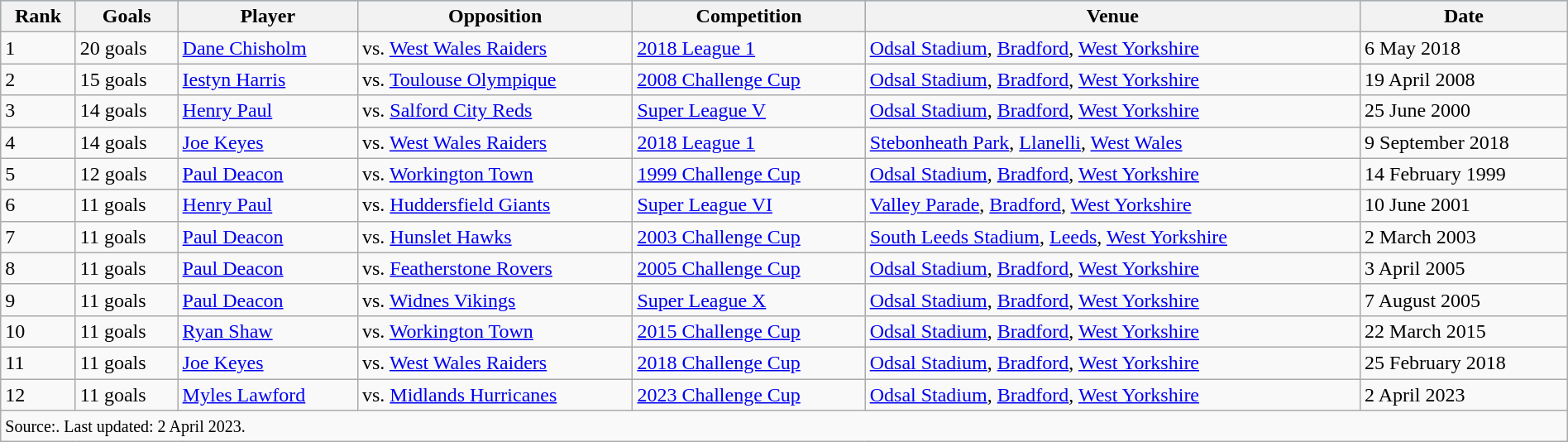<table class="wikitable" style="width:100%;">
<tr style="background:#87cefa;">
<th>Rank</th>
<th>Goals</th>
<th>Player</th>
<th>Opposition</th>
<th>Competition</th>
<th>Venue</th>
<th>Date</th>
</tr>
<tr>
<td>1</td>
<td>20 goals</td>
<td> <a href='#'>Dane Chisholm</a></td>
<td>vs. <a href='#'>West Wales Raiders</a></td>
<td><a href='#'>2018 League 1</a></td>
<td> <a href='#'>Odsal Stadium</a>, <a href='#'>Bradford</a>, <a href='#'>West Yorkshire</a></td>
<td>6 May 2018</td>
</tr>
<tr>
<td>2</td>
<td>15 goals</td>
<td> <a href='#'>Iestyn Harris</a></td>
<td>vs. <a href='#'>Toulouse Olympique</a></td>
<td><a href='#'>2008 Challenge Cup</a></td>
<td> <a href='#'>Odsal Stadium</a>, <a href='#'>Bradford</a>, <a href='#'>West Yorkshire</a></td>
<td>19 April 2008</td>
</tr>
<tr>
<td>3</td>
<td>14 goals</td>
<td> <a href='#'>Henry Paul</a></td>
<td>vs. <a href='#'>Salford City Reds</a></td>
<td><a href='#'>Super League V</a></td>
<td> <a href='#'>Odsal Stadium</a>, <a href='#'>Bradford</a>, <a href='#'>West Yorkshire</a></td>
<td>25 June 2000</td>
</tr>
<tr>
<td>4</td>
<td>14 goals</td>
<td> <a href='#'>Joe Keyes</a></td>
<td>vs. <a href='#'>West Wales Raiders</a></td>
<td><a href='#'>2018 League 1</a></td>
<td> <a href='#'>Stebonheath Park</a>, <a href='#'>Llanelli</a>, <a href='#'>West Wales</a></td>
<td>9 September 2018</td>
</tr>
<tr>
<td>5</td>
<td>12 goals</td>
<td> <a href='#'>Paul Deacon</a></td>
<td>vs. <a href='#'>Workington Town</a></td>
<td><a href='#'>1999 Challenge Cup</a></td>
<td> <a href='#'>Odsal Stadium</a>, <a href='#'>Bradford</a>, <a href='#'>West Yorkshire</a></td>
<td>14 February 1999</td>
</tr>
<tr>
<td>6</td>
<td>11 goals</td>
<td> <a href='#'>Henry Paul</a></td>
<td>vs. <a href='#'>Huddersfield Giants</a></td>
<td><a href='#'>Super League VI</a></td>
<td> <a href='#'>Valley Parade</a>, <a href='#'>Bradford</a>, <a href='#'>West Yorkshire</a></td>
<td>10 June 2001</td>
</tr>
<tr>
<td>7</td>
<td>11 goals</td>
<td> <a href='#'>Paul Deacon</a></td>
<td>vs. <a href='#'>Hunslet Hawks</a></td>
<td><a href='#'>2003 Challenge Cup</a></td>
<td> <a href='#'>South Leeds Stadium</a>, <a href='#'>Leeds</a>, <a href='#'>West Yorkshire</a></td>
<td>2 March 2003</td>
</tr>
<tr>
<td>8</td>
<td>11 goals</td>
<td> <a href='#'>Paul Deacon</a></td>
<td>vs. <a href='#'>Featherstone Rovers</a></td>
<td><a href='#'>2005 Challenge Cup</a></td>
<td> <a href='#'>Odsal Stadium</a>, <a href='#'>Bradford</a>, <a href='#'>West Yorkshire</a></td>
<td>3 April 2005</td>
</tr>
<tr>
<td>9</td>
<td>11 goals</td>
<td> <a href='#'>Paul Deacon</a></td>
<td>vs. <a href='#'>Widnes Vikings</a></td>
<td><a href='#'>Super League X</a></td>
<td> <a href='#'>Odsal Stadium</a>, <a href='#'>Bradford</a>, <a href='#'>West Yorkshire</a></td>
<td>7 August 2005</td>
</tr>
<tr>
<td>10</td>
<td>11 goals</td>
<td> <a href='#'>Ryan Shaw</a></td>
<td>vs. <a href='#'>Workington Town</a></td>
<td><a href='#'>2015 Challenge Cup</a></td>
<td> <a href='#'>Odsal Stadium</a>, <a href='#'>Bradford</a>, <a href='#'>West Yorkshire</a></td>
<td>22 March 2015</td>
</tr>
<tr>
<td>11</td>
<td>11 goals</td>
<td> <a href='#'>Joe Keyes</a></td>
<td>vs. <a href='#'>West Wales Raiders</a></td>
<td><a href='#'>2018 Challenge Cup</a></td>
<td> <a href='#'>Odsal Stadium</a>, <a href='#'>Bradford</a>, <a href='#'>West Yorkshire</a></td>
<td>25 February 2018</td>
</tr>
<tr>
<td>12</td>
<td>11 goals</td>
<td> <a href='#'>Myles Lawford</a></td>
<td>vs. <a href='#'>Midlands Hurricanes</a></td>
<td><a href='#'>2023 Challenge Cup</a></td>
<td> <a href='#'>Odsal Stadium</a>, <a href='#'>Bradford</a>, <a href='#'>West Yorkshire</a></td>
<td>2 April 2023</td>
</tr>
<tr>
<td colspan=7><small>Source:. Last updated: 2 April 2023.</small></td>
</tr>
</table>
